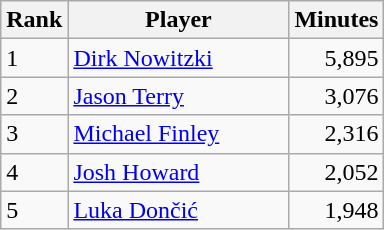<table class="wikitable">
<tr>
<th scope="col">Rank</th>
<th scope="col" width="140px">Player</th>
<th scope="col">Minutes</th>
</tr>
<tr>
<td>1</td>
<td><a href='#'>Dirk Nowitzki</a></td>
<td align="right">5,895</td>
</tr>
<tr>
<td>2</td>
<td><a href='#'>Jason Terry</a></td>
<td align="right">3,076</td>
</tr>
<tr>
<td>3</td>
<td><a href='#'>Michael Finley</a></td>
<td align="right">2,316</td>
</tr>
<tr>
<td>4</td>
<td><a href='#'>Josh Howard</a></td>
<td align="right">2,052</td>
</tr>
<tr>
<td>5</td>
<td><a href='#'>Luka Dončić</a></td>
<td align="right">1,948</td>
</tr>
</table>
